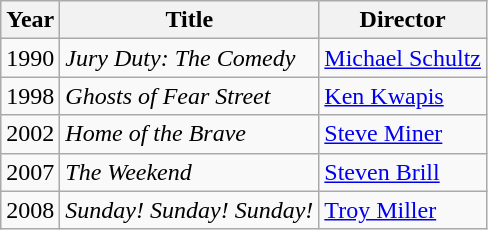<table class="wikitable">
<tr>
<th>Year</th>
<th>Title</th>
<th>Director</th>
</tr>
<tr>
<td>1990</td>
<td><em>Jury Duty: The Comedy</em></td>
<td><a href='#'>Michael Schultz</a></td>
</tr>
<tr>
<td>1998</td>
<td><em>Ghosts of Fear Street</em></td>
<td><a href='#'>Ken Kwapis</a></td>
</tr>
<tr>
<td>2002</td>
<td><em>Home of the Brave</em></td>
<td><a href='#'>Steve Miner</a></td>
</tr>
<tr>
<td>2007</td>
<td><em>The Weekend</em></td>
<td><a href='#'>Steven Brill</a></td>
</tr>
<tr>
<td>2008</td>
<td><em>Sunday! Sunday! Sunday!</em></td>
<td><a href='#'>Troy Miller</a></td>
</tr>
</table>
